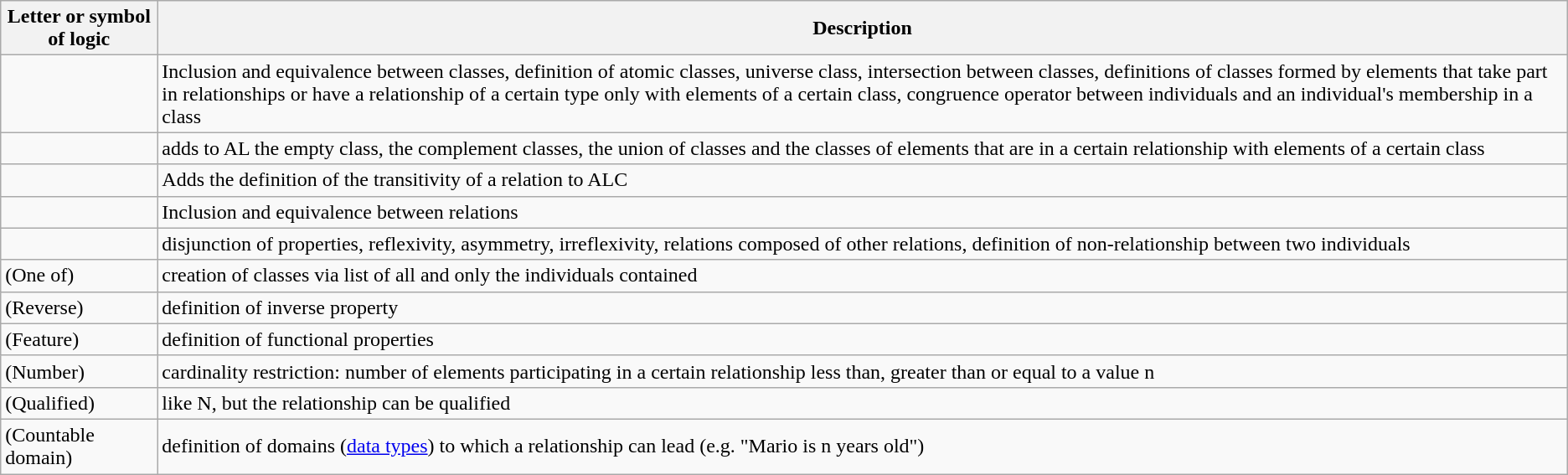<table class="wikitable">
<tr>
<th>Letter or symbol of logic</th>
<th>Description</th>
</tr>
<tr>
<td></td>
<td>Inclusion and equivalence between classes, definition of atomic classes, universe class, intersection between classes, definitions of classes formed by elements that take part in relationships or have a relationship of a certain type only with elements of a certain class, congruence operator between individuals and an individual's membership in a class</td>
</tr>
<tr>
<td></td>
<td>adds to AL the empty class, the complement classes, the union of classes and the classes of elements that are in a certain relationship with elements of a certain class</td>
</tr>
<tr>
<td></td>
<td>Adds the definition of the transitivity of a relation to ALC</td>
</tr>
<tr>
<td></td>
<td>Inclusion and equivalence between relations</td>
</tr>
<tr>
<td></td>
<td>disjunction of properties, reflexivity, asymmetry, irreflexivity, relations composed of other relations, definition of non-relationship between two individuals</td>
</tr>
<tr>
<td> (One of)</td>
<td>creation of classes via list of all and only the individuals contained</td>
</tr>
<tr>
<td> (Reverse)</td>
<td>definition of inverse property</td>
</tr>
<tr>
<td> (Feature)</td>
<td>definition of functional properties</td>
</tr>
<tr>
<td> (Number)</td>
<td>cardinality restriction: number of elements participating in a certain relationship less than, greater than or equal to a value n</td>
</tr>
<tr>
<td> (Qualified)</td>
<td>like N, but the relationship can be qualified</td>
</tr>
<tr>
<td> (Countable domain)</td>
<td>definition of domains (<a href='#'>data types</a>) to which a relationship can lead (e.g. "Mario is n years old")</td>
</tr>
</table>
